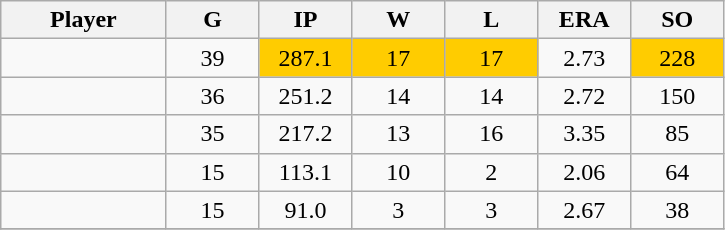<table class="wikitable sortable">
<tr>
<th bgcolor="#DDDDFF" width="16%">Player</th>
<th bgcolor="#DDDDFF" width="9%">G</th>
<th bgcolor="#DDDDFF" width="9%">IP</th>
<th bgcolor="#DDDDFF" width="9%">W</th>
<th bgcolor="#DDDDFF" width="9%">L</th>
<th bgcolor="#DDDDFF" width="9%">ERA</th>
<th bgcolor="#DDDDFF" width="9%">SO</th>
</tr>
<tr align="center">
<td></td>
<td>39</td>
<td bgcolor="#FFCC00">287.1</td>
<td bgcolor="#FFCC00">17</td>
<td bgcolor="#FFCC00">17</td>
<td>2.73</td>
<td bgcolor="#FFCC00">228</td>
</tr>
<tr align="center">
<td></td>
<td>36</td>
<td>251.2</td>
<td>14</td>
<td>14</td>
<td>2.72</td>
<td>150</td>
</tr>
<tr align="center">
<td></td>
<td>35</td>
<td>217.2</td>
<td>13</td>
<td>16</td>
<td>3.35</td>
<td>85</td>
</tr>
<tr align="center">
<td></td>
<td>15</td>
<td>113.1</td>
<td>10</td>
<td>2</td>
<td>2.06</td>
<td>64</td>
</tr>
<tr align="center">
<td></td>
<td>15</td>
<td>91.0</td>
<td>3</td>
<td>3</td>
<td>2.67</td>
<td>38</td>
</tr>
<tr align="center">
</tr>
</table>
